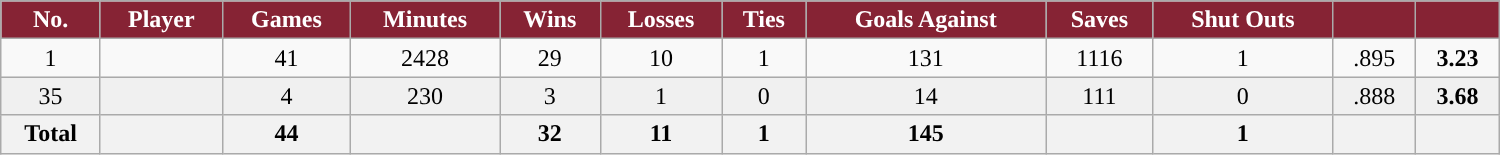<table class="wikitable sortable" width ="1000">
<tr align="center">
<th style="color:white; background:#862334; ">No.</th>
<th style="color:white; background:#862334; ">Player</th>
<th style="color:white; background:#862334; ">Games</th>
<th style="color:white; background:#862334; ">Minutes</th>
<th style="color:white; background:#862334; ">Wins</th>
<th style="color:white; background:#862334; ">Losses</th>
<th style="color:white; background:#862334; ">Ties</th>
<th style="color:white; background:#862334; ">Goals Against</th>
<th style="color:white; background:#862334; ">Saves</th>
<th style="color:white; background:#862334; ">Shut Outs</th>
<th style="color:white; background:#862334; "><a href='#'></a></th>
<th style="color:white; background:#862334; "><a href='#'></a></th>
</tr>
<tr align="center">
<td>1</td>
<td></td>
<td>41</td>
<td>2428</td>
<td>29</td>
<td>10</td>
<td>1</td>
<td>131</td>
<td>1116</td>
<td>1</td>
<td>.895</td>
<td><strong>3.23</strong></td>
</tr>
<tr align="center" bgcolor="#f0f0f0">
<td>35</td>
<td></td>
<td>4</td>
<td>230</td>
<td>3</td>
<td>1</td>
<td>0</td>
<td>14</td>
<td>111</td>
<td>0</td>
<td>.888</td>
<td><strong>3.68</strong></td>
</tr>
<tr>
<th>Total</th>
<th></th>
<th>44</th>
<th></th>
<th>32</th>
<th>11</th>
<th>1</th>
<th>145</th>
<th></th>
<th>1</th>
<th></th>
<th></th>
</tr>
</table>
